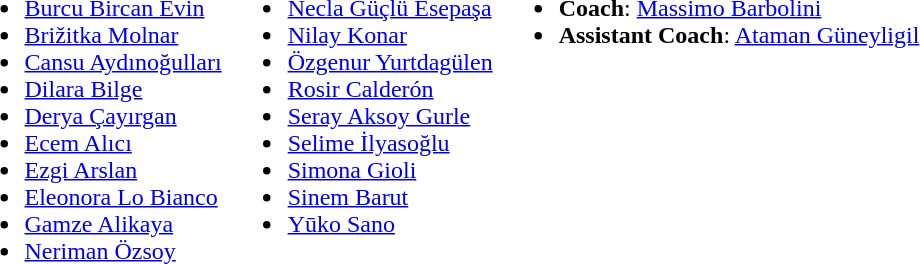<table>
<tr valign="top">
<td><br><ul><li> <a href='#'>Burcu Bircan Evin</a></li><li> <a href='#'>Brižitka Molnar</a></li><li> <a href='#'>Cansu Aydınoğulları</a></li><li> <a href='#'>Dilara Bilge</a></li><li> <a href='#'>Derya Çayırgan</a></li><li> <a href='#'>Ecem Alıcı</a></li><li> <a href='#'>Ezgi Arslan</a></li><li> <a href='#'>Eleonora Lo Bianco</a></li><li> <a href='#'>Gamze Alikaya</a></li><li> <a href='#'>Neriman Özsoy</a></li></ul></td>
<td><br><ul><li> <a href='#'>Necla Güçlü Esepaşa</a></li><li> <a href='#'>Nilay Konar</a></li><li> <a href='#'>Özgenur Yurtdagülen</a></li><li> <a href='#'>Rosir Calderón</a></li><li> <a href='#'>Seray Aksoy Gurle</a></li><li> <a href='#'>Selime İlyasoğlu</a></li><li> <a href='#'>Simona Gioli</a></li><li> <a href='#'>Sinem Barut</a></li><li> <a href='#'>Yūko Sano</a></li></ul></td>
<td><br><ul><li><strong>Coach</strong>:  <a href='#'>Massimo Barbolini</a></li><li><strong>Assistant Coach</strong>:  <a href='#'>Ataman Güneyligil</a></li></ul></td>
</tr>
</table>
